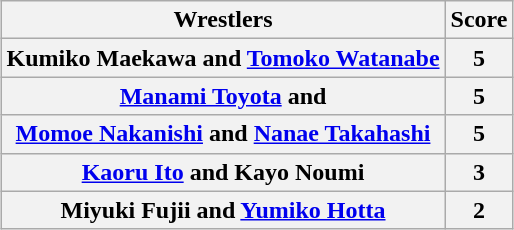<table class="wikitable" style="margin: 1em auto 1em auto">
<tr>
<th>Wrestlers</th>
<th>Score</th>
</tr>
<tr>
<th>Kumiko Maekawa and <a href='#'>Tomoko Watanabe</a></th>
<th>  5  </th>
</tr>
<tr>
<th><a href='#'>Manami Toyota</a> and </th>
<th>5</th>
</tr>
<tr>
<th><a href='#'>Momoe Nakanishi</a> and <a href='#'>Nanae Takahashi</a><br></th>
<th>5</th>
</tr>
<tr>
<th><a href='#'>Kaoru Ito</a> and Kayo Noumi</th>
<th>3</th>
</tr>
<tr>
<th>Miyuki Fujii and <a href='#'>Yumiko Hotta</a></th>
<th>2</th>
</tr>
</table>
